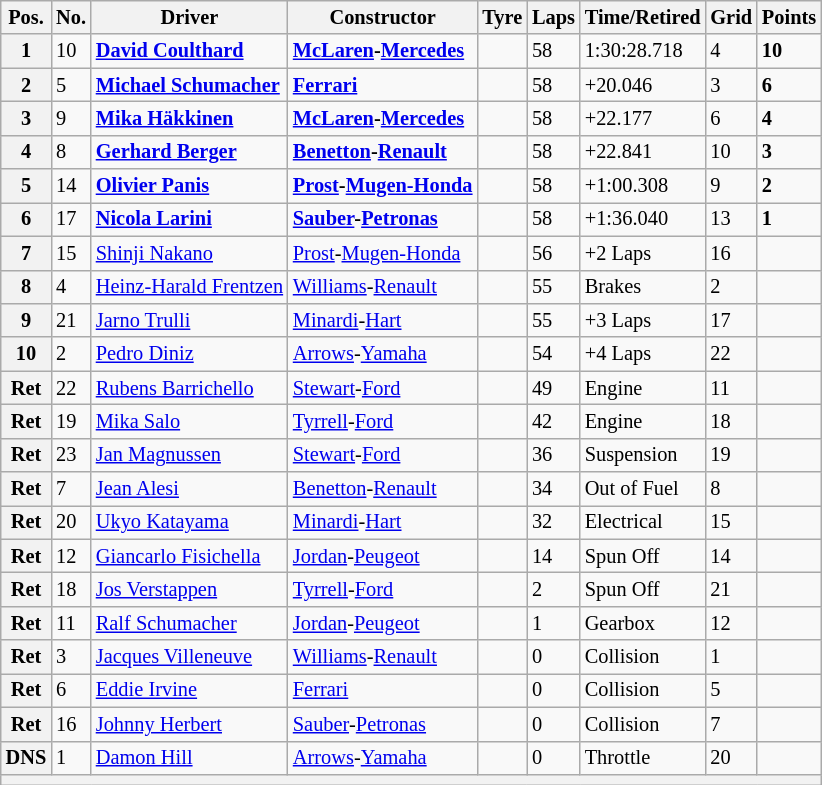<table class="wikitable" style="font-size: 85%;">
<tr>
<th>Pos.</th>
<th>No.</th>
<th>Driver</th>
<th>Constructor</th>
<th>Tyre</th>
<th>Laps</th>
<th>Time/Retired</th>
<th>Grid</th>
<th>Points</th>
</tr>
<tr>
<th>1</th>
<td>10</td>
<td> <strong><a href='#'>David Coulthard</a></strong></td>
<td><strong><a href='#'>McLaren</a>-<a href='#'>Mercedes</a></strong></td>
<td></td>
<td>58</td>
<td>1:30:28.718</td>
<td>4</td>
<td><strong>10</strong></td>
</tr>
<tr>
<th>2</th>
<td>5</td>
<td> <strong><a href='#'>Michael Schumacher</a></strong></td>
<td><strong><a href='#'>Ferrari</a></strong></td>
<td></td>
<td>58</td>
<td>+20.046</td>
<td>3</td>
<td><strong>6</strong></td>
</tr>
<tr>
<th>3</th>
<td>9</td>
<td> <strong><a href='#'>Mika Häkkinen</a></strong></td>
<td><strong><a href='#'>McLaren</a>-<a href='#'>Mercedes</a></strong></td>
<td></td>
<td>58</td>
<td>+22.177</td>
<td>6</td>
<td><strong>4</strong></td>
</tr>
<tr>
<th>4</th>
<td>8</td>
<td> <strong><a href='#'>Gerhard Berger</a></strong></td>
<td><strong><a href='#'>Benetton</a>-<a href='#'>Renault</a></strong></td>
<td></td>
<td>58</td>
<td>+22.841</td>
<td>10</td>
<td><strong>3</strong></td>
</tr>
<tr>
<th>5</th>
<td>14</td>
<td> <strong><a href='#'>Olivier Panis</a></strong></td>
<td><strong><a href='#'>Prost</a>-<a href='#'>Mugen-Honda</a></strong></td>
<td></td>
<td>58</td>
<td>+1:00.308</td>
<td>9</td>
<td><strong>2</strong></td>
</tr>
<tr>
<th>6</th>
<td>17</td>
<td> <strong><a href='#'>Nicola Larini</a></strong></td>
<td><strong><a href='#'>Sauber</a>-<a href='#'>Petronas</a></strong></td>
<td></td>
<td>58</td>
<td>+1:36.040</td>
<td>13</td>
<td><strong>1</strong></td>
</tr>
<tr>
<th>7</th>
<td>15</td>
<td> <a href='#'>Shinji Nakano</a></td>
<td><a href='#'>Prost</a>-<a href='#'>Mugen-Honda</a></td>
<td></td>
<td>56</td>
<td>+2 Laps</td>
<td>16</td>
<td> </td>
</tr>
<tr>
<th>8</th>
<td>4</td>
<td> <a href='#'>Heinz-Harald Frentzen</a></td>
<td><a href='#'>Williams</a>-<a href='#'>Renault</a></td>
<td></td>
<td>55</td>
<td>Brakes</td>
<td>2</td>
<td> </td>
</tr>
<tr>
<th>9</th>
<td>21</td>
<td> <a href='#'>Jarno Trulli</a></td>
<td><a href='#'>Minardi</a>-<a href='#'>Hart</a></td>
<td></td>
<td>55</td>
<td>+3 Laps</td>
<td>17</td>
<td> </td>
</tr>
<tr>
<th>10</th>
<td>2</td>
<td> <a href='#'>Pedro Diniz</a></td>
<td><a href='#'>Arrows</a>-<a href='#'>Yamaha</a></td>
<td></td>
<td>54</td>
<td>+4 Laps</td>
<td>22</td>
<td> </td>
</tr>
<tr>
<th>Ret</th>
<td>22</td>
<td> <a href='#'>Rubens Barrichello</a></td>
<td><a href='#'>Stewart</a>-<a href='#'>Ford</a></td>
<td></td>
<td>49</td>
<td>Engine</td>
<td>11</td>
<td> </td>
</tr>
<tr>
<th>Ret</th>
<td>19</td>
<td> <a href='#'>Mika Salo</a></td>
<td><a href='#'>Tyrrell</a>-<a href='#'>Ford</a></td>
<td></td>
<td>42</td>
<td>Engine</td>
<td>18</td>
<td> </td>
</tr>
<tr>
<th>Ret</th>
<td>23</td>
<td> <a href='#'>Jan Magnussen</a></td>
<td><a href='#'>Stewart</a>-<a href='#'>Ford</a></td>
<td></td>
<td>36</td>
<td>Suspension</td>
<td>19</td>
<td> </td>
</tr>
<tr>
<th>Ret</th>
<td>7</td>
<td> <a href='#'>Jean Alesi</a></td>
<td><a href='#'>Benetton</a>-<a href='#'>Renault</a></td>
<td></td>
<td>34</td>
<td>Out of Fuel</td>
<td>8</td>
<td> </td>
</tr>
<tr>
<th>Ret</th>
<td>20</td>
<td> <a href='#'>Ukyo Katayama</a></td>
<td><a href='#'>Minardi</a>-<a href='#'>Hart</a></td>
<td></td>
<td>32</td>
<td>Electrical</td>
<td>15</td>
<td> </td>
</tr>
<tr>
<th>Ret</th>
<td>12</td>
<td> <a href='#'>Giancarlo Fisichella</a></td>
<td><a href='#'>Jordan</a>-<a href='#'>Peugeot</a></td>
<td></td>
<td>14</td>
<td>Spun Off</td>
<td>14</td>
<td> </td>
</tr>
<tr>
<th>Ret</th>
<td>18</td>
<td> <a href='#'>Jos Verstappen</a></td>
<td><a href='#'>Tyrrell</a>-<a href='#'>Ford</a></td>
<td></td>
<td>2</td>
<td>Spun Off</td>
<td>21</td>
<td> </td>
</tr>
<tr>
<th>Ret</th>
<td>11</td>
<td> <a href='#'>Ralf Schumacher</a></td>
<td><a href='#'>Jordan</a>-<a href='#'>Peugeot</a></td>
<td></td>
<td>1</td>
<td>Gearbox</td>
<td>12</td>
<td> </td>
</tr>
<tr>
<th>Ret</th>
<td>3</td>
<td> <a href='#'>Jacques Villeneuve</a></td>
<td><a href='#'>Williams</a>-<a href='#'>Renault</a></td>
<td></td>
<td>0</td>
<td>Collision</td>
<td>1</td>
<td> </td>
</tr>
<tr>
<th>Ret</th>
<td>6</td>
<td> <a href='#'>Eddie Irvine</a></td>
<td><a href='#'>Ferrari</a></td>
<td></td>
<td>0</td>
<td>Collision</td>
<td>5</td>
<td> </td>
</tr>
<tr>
<th>Ret</th>
<td>16</td>
<td> <a href='#'>Johnny Herbert</a></td>
<td><a href='#'>Sauber</a>-<a href='#'>Petronas</a></td>
<td></td>
<td>0</td>
<td>Collision</td>
<td>7</td>
<td> </td>
</tr>
<tr>
<th>DNS</th>
<td>1</td>
<td> <a href='#'>Damon Hill</a></td>
<td><a href='#'>Arrows</a>-<a href='#'>Yamaha</a></td>
<td></td>
<td>0</td>
<td>Throttle</td>
<td>20</td>
<td> </td>
</tr>
<tr>
<th colspan="9"></th>
</tr>
</table>
